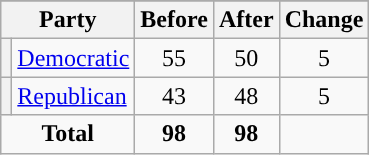<table class="wikitable" style="text-align:center;">
<tr>
</tr>
<tr>
<th colspan=2>Party</th>
<th>Before</th>
<th>After</th>
<th>Change</th>
</tr>
<tr>
<th style="background-color:"></th>
<td style="text-align:left;"><a href='#'>Democratic</a></td>
<td>55</td>
<td>50</td>
<td> 5</td>
</tr>
<tr>
<th style="background-color:"></th>
<td style="text-align:left;"><a href='#'>Republican</a></td>
<td>43</td>
<td>48</td>
<td> 5</td>
</tr>
<tr>
<td colspan=2><strong>Total</strong></td>
<td><strong>98</strong></td>
<td><strong>98</strong></td>
<td></td>
</tr>
</table>
